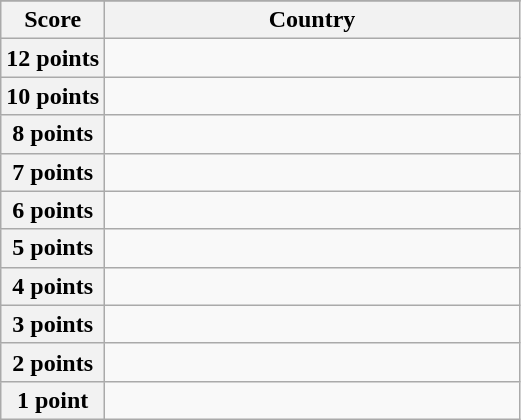<table class="wikitable">
<tr>
</tr>
<tr>
<th scope="col" width="20%">Score</th>
<th scope="col">Country</th>
</tr>
<tr>
<th scope="row">12 points</th>
<td></td>
</tr>
<tr>
<th scope="row">10 points</th>
<td></td>
</tr>
<tr>
<th scope="row">8 points</th>
<td></td>
</tr>
<tr>
<th scope="row">7 points</th>
<td></td>
</tr>
<tr>
<th scope="row">6 points</th>
<td></td>
</tr>
<tr>
<th scope="row">5 points</th>
<td></td>
</tr>
<tr>
<th scope="row">4 points</th>
<td></td>
</tr>
<tr>
<th scope="row">3 points</th>
<td></td>
</tr>
<tr>
<th scope="row">2 points</th>
<td></td>
</tr>
<tr>
<th scope="row">1 point</th>
<td></td>
</tr>
</table>
